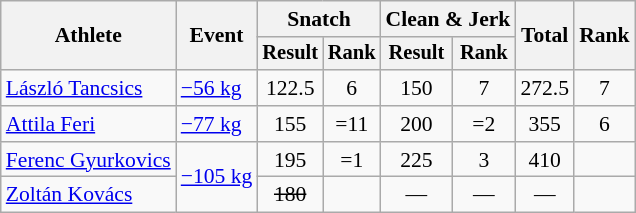<table class="wikitable" style="font-size:90%">
<tr>
<th rowspan="2">Athlete</th>
<th rowspan="2">Event</th>
<th colspan="2">Snatch</th>
<th colspan="2">Clean & Jerk</th>
<th rowspan="2">Total</th>
<th rowspan="2">Rank</th>
</tr>
<tr style="font-size:95%">
<th>Result</th>
<th>Rank</th>
<th>Result</th>
<th>Rank</th>
</tr>
<tr align=center>
<td align=left><a href='#'>László Tancsics</a></td>
<td align=left><a href='#'>−56 kg</a></td>
<td>122.5</td>
<td>6</td>
<td>150</td>
<td>7</td>
<td>272.5</td>
<td>7</td>
</tr>
<tr align=center>
<td align=left><a href='#'>Attila Feri</a></td>
<td align=left><a href='#'>−77 kg</a></td>
<td>155</td>
<td>=11</td>
<td>200</td>
<td>=2</td>
<td>355</td>
<td>6</td>
</tr>
<tr align=center>
<td align=left><a href='#'>Ferenc Gyurkovics</a></td>
<td align=left rowspan=2><a href='#'>−105 kg</a></td>
<td>195</td>
<td>=1</td>
<td>225</td>
<td>3</td>
<td>410</td>
<td></td>
</tr>
<tr align=center>
<td align=left><a href='#'>Zoltán Kovács</a></td>
<td><s>180</s></td>
<td></td>
<td>—</td>
<td>—</td>
<td>—</td>
<td></td>
</tr>
</table>
